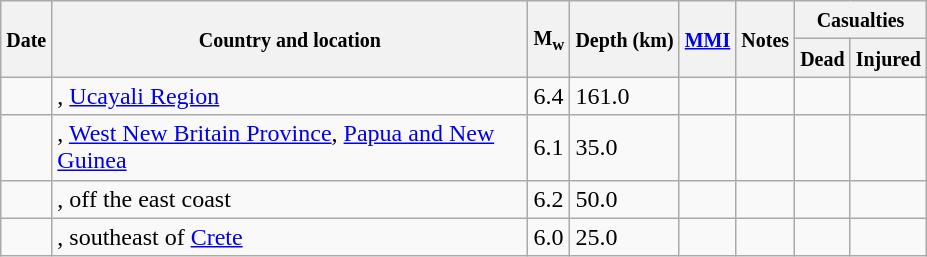<table class="wikitable sortable sort-under" style="border:1px black; margin-left:1em;">
<tr>
<th rowspan="2"><small>Date</small></th>
<th rowspan="2" style="width: 310px"><small>Country and location</small></th>
<th rowspan="2"><small>M<sub>w</sub></small></th>
<th rowspan="2"><small>Depth (km)</small></th>
<th rowspan="2"><small><a href='#'>MMI</a></small></th>
<th rowspan="2" class="unsortable"><small>Notes</small></th>
<th colspan="2"><small>Casualties</small></th>
</tr>
<tr>
<th><small>Dead</small></th>
<th><small>Injured</small></th>
</tr>
<tr>
<td></td>
<td>, <a href='#'>Ucayali Region</a></td>
<td>6.4</td>
<td>161.0</td>
<td></td>
<td></td>
<td></td>
<td></td>
</tr>
<tr>
<td></td>
<td>, <a href='#'>West New Britain Province</a>, <a href='#'>Papua and New Guinea</a></td>
<td>6.1</td>
<td>35.0</td>
<td></td>
<td></td>
<td></td>
<td></td>
</tr>
<tr>
<td></td>
<td>, off the east coast</td>
<td>6.2</td>
<td>50.0</td>
<td></td>
<td></td>
<td></td>
<td></td>
</tr>
<tr>
<td></td>
<td>, southeast of <a href='#'>Crete</a></td>
<td>6.0</td>
<td>25.0</td>
<td></td>
<td></td>
<td></td>
<td></td>
</tr>
</table>
